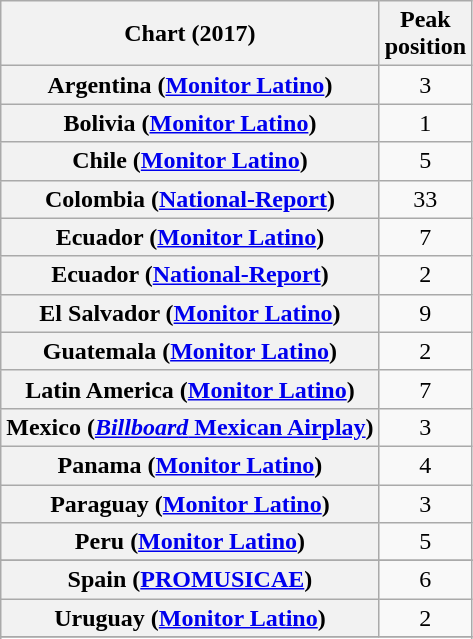<table class="wikitable sortable plainrowheaders" style="text-align:center;">
<tr>
<th scope="col">Chart (2017)</th>
<th scope="col">Peak<br>position</th>
</tr>
<tr>
<th scope="row">Argentina (<a href='#'>Monitor Latino</a>)</th>
<td>3</td>
</tr>
<tr>
<th scope="row">Bolivia (<a href='#'>Monitor Latino</a>)</th>
<td>1</td>
</tr>
<tr>
<th scope="row">Chile (<a href='#'>Monitor Latino</a>)</th>
<td>5</td>
</tr>
<tr>
<th scope="row">Colombia (<a href='#'>National-Report</a>)</th>
<td>33</td>
</tr>
<tr>
<th scope="row">Ecuador (<a href='#'>Monitor Latino</a>)</th>
<td>7</td>
</tr>
<tr>
<th scope="row">Ecuador (<a href='#'>National-Report</a>)</th>
<td>2</td>
</tr>
<tr>
<th scope="row">El Salvador (<a href='#'>Monitor Latino</a>)</th>
<td>9</td>
</tr>
<tr>
<th scope="row">Guatemala (<a href='#'>Monitor Latino</a>)</th>
<td>2</td>
</tr>
<tr>
<th scope="row">Latin America (<a href='#'>Monitor Latino</a>)</th>
<td>7</td>
</tr>
<tr>
<th scope="row">Mexico (<a href='#'><em>Billboard</em> Mexican Airplay</a>)</th>
<td>3</td>
</tr>
<tr>
<th scope="row">Panama (<a href='#'>Monitor Latino</a>)</th>
<td>4</td>
</tr>
<tr>
<th scope="row">Paraguay (<a href='#'>Monitor Latino</a>)</th>
<td>3</td>
</tr>
<tr>
<th scope="row">Peru (<a href='#'>Monitor Latino</a>)</th>
<td>5</td>
</tr>
<tr>
</tr>
<tr>
<th scope="row">Spain (<a href='#'>PROMUSICAE</a>)</th>
<td>6</td>
</tr>
<tr>
<th scope="row">Uruguay (<a href='#'>Monitor Latino</a>)</th>
<td>2</td>
</tr>
<tr>
</tr>
<tr>
</tr>
<tr>
</tr>
<tr>
</tr>
</table>
